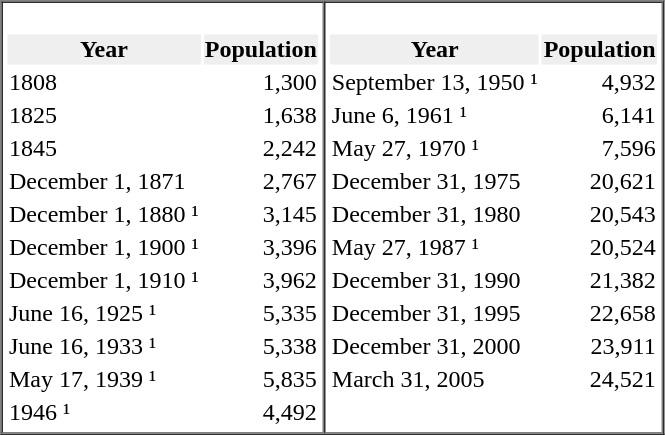<table border="1" cellspacing="0">
<tr>
<td valign="top"><br><table>
<tr>
<th style="background:#efefef;">Year</th>
<th style="background:#efefef;">Population</th>
</tr>
<tr>
<td>1808</td>
<td style="text-align:right;">1,300</td>
</tr>
<tr>
<td>1825</td>
<td style="text-align:right;">1,638</td>
</tr>
<tr>
<td>1845</td>
<td style="text-align:right;">2,242</td>
</tr>
<tr>
<td>December 1, 1871</td>
<td style="text-align:right;">2,767</td>
</tr>
<tr>
<td>December 1, 1880 ¹</td>
<td style="text-align:right;">3,145</td>
</tr>
<tr>
<td>December 1, 1900 ¹</td>
<td style="text-align:right;">3,396</td>
</tr>
<tr>
<td>December 1, 1910 ¹</td>
<td style="text-align:right;">3,962</td>
</tr>
<tr>
<td>June 16, 1925 ¹</td>
<td style="text-align:right;">5,335</td>
</tr>
<tr>
<td>June 16, 1933 ¹</td>
<td style="text-align:right;">5,338</td>
</tr>
<tr>
<td>May 17, 1939 ¹</td>
<td style="text-align:right;">5,835</td>
</tr>
<tr>
<td>1946 ¹</td>
<td style="text-align:right;">4,492</td>
</tr>
</table>
</td>
<td valign="top"><br><table>
<tr>
<th style="background:#efefef;">Year</th>
<th style="background:#efefef;">Population</th>
</tr>
<tr>
<td>September 13, 1950 ¹</td>
<td style="text-align:right;">4,932</td>
</tr>
<tr>
<td>June 6, 1961 ¹</td>
<td style="text-align:right;">6,141</td>
</tr>
<tr>
<td>May 27, 1970 ¹</td>
<td style="text-align:right;">7,596</td>
</tr>
<tr>
<td>December 31, 1975</td>
<td style="text-align:right;">20,621</td>
</tr>
<tr>
<td>December 31, 1980</td>
<td style="text-align:right;">20,543</td>
</tr>
<tr>
<td>May 27, 1987 ¹</td>
<td style="text-align:right;">20,524</td>
</tr>
<tr>
<td>December 31, 1990</td>
<td style="text-align:right;">21,382</td>
</tr>
<tr>
<td>December 31, 1995</td>
<td style="text-align:right;">22,658</td>
</tr>
<tr>
<td>December 31, 2000</td>
<td style="text-align:right;">23,911</td>
</tr>
<tr>
<td>March 31, 2005</td>
<td style="text-align:right;">24,521</td>
</tr>
</table>
</td>
</tr>
</table>
